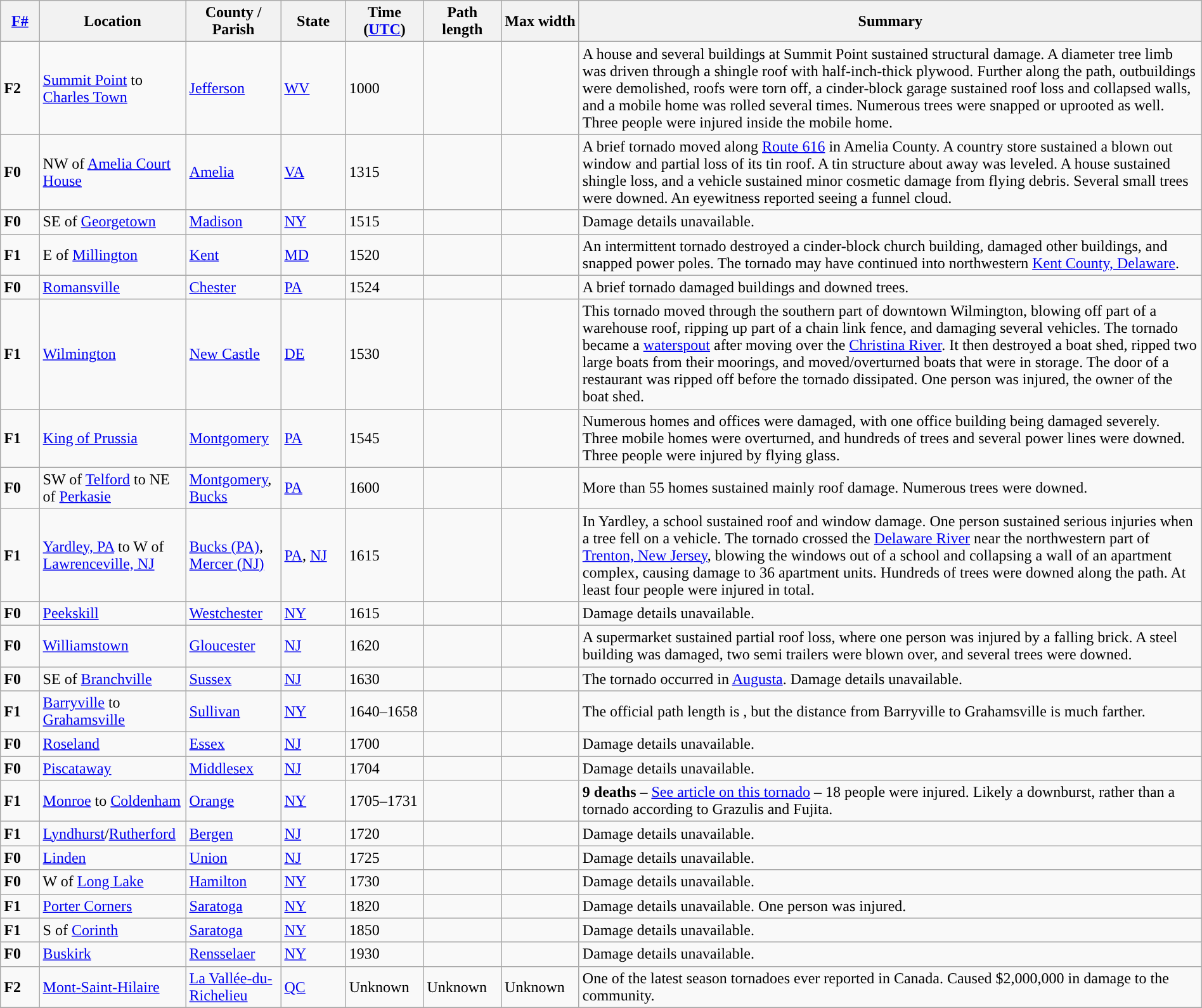<table class="wikitable sortable" style="width:100%;">
<tr>
<th scope="col" width="3%" align="center"><a href='#'>F#</a></th>
<th scope="col" width="7%" align="center" class="unsortable">Location</th>
<th scope="col" width="6%" align="center" class="unsortable">County / Parish</th>
<th scope="col" width="5%" align="center">State</th>
<th scope="col" width="6%" align="center">Time (<a href='#'>UTC</a>)</th>
<th scope="col" width="6%" align="center">Path length</th>
<th scope="col" width="6%" align="center">Max width</th>
<th scope="col" width="48%" class="unsortable" align="center">Summary</th>
</tr>
<tr>
<td><strong>F2</strong></td>
<td><a href='#'>Summit Point</a> to <a href='#'>Charles Town</a></td>
<td><a href='#'>Jefferson</a></td>
<td><a href='#'>WV</a></td>
<td>1000</td>
<td></td>
<td></td>
<td>A house and several buildings at Summit Point sustained structural damage. A  diameter tree limb was driven through a shingle roof with half-inch-thick plywood. Further along the path, outbuildings were demolished, roofs were torn off, a cinder-block garage sustained roof loss and collapsed walls, and a mobile home was rolled several times. Numerous trees were snapped or uprooted as well. Three people were injured inside the mobile home.</td>
</tr>
<tr>
<td><strong>F0</strong></td>
<td>NW of <a href='#'>Amelia Court House</a></td>
<td><a href='#'>Amelia</a></td>
<td><a href='#'>VA</a></td>
<td>1315</td>
<td></td>
<td></td>
<td>A brief tornado moved along <a href='#'>Route 616</a> in Amelia County. A country store sustained a blown out window and partial loss of its tin roof. A tin structure about  away was leveled. A house sustained shingle loss, and a vehicle sustained minor cosmetic damage from flying debris. Several small trees were downed. An eyewitness reported seeing a funnel cloud.</td>
</tr>
<tr>
<td><strong>F0</strong></td>
<td>SE of <a href='#'>Georgetown</a></td>
<td><a href='#'>Madison</a></td>
<td><a href='#'>NY</a></td>
<td>1515</td>
<td></td>
<td></td>
<td>Damage details unavailable.</td>
</tr>
<tr>
<td><strong>F1</strong></td>
<td>E of <a href='#'>Millington</a></td>
<td><a href='#'>Kent</a></td>
<td><a href='#'>MD</a></td>
<td>1520</td>
<td></td>
<td></td>
<td>An intermittent tornado destroyed a cinder-block church building, damaged other buildings, and snapped power poles. The tornado may have continued into northwestern <a href='#'>Kent County, Delaware</a>.</td>
</tr>
<tr>
<td><strong>F0</strong></td>
<td><a href='#'>Romansville</a></td>
<td><a href='#'>Chester</a></td>
<td><a href='#'>PA</a></td>
<td>1524</td>
<td></td>
<td></td>
<td>A brief tornado damaged buildings and downed trees.</td>
</tr>
<tr>
<td><strong>F1</strong></td>
<td><a href='#'>Wilmington</a></td>
<td><a href='#'>New Castle</a></td>
<td><a href='#'>DE</a></td>
<td>1530</td>
<td></td>
<td></td>
<td>This tornado moved through the southern part of downtown Wilmington, blowing off part of a warehouse roof, ripping up part of a chain link fence, and damaging several vehicles. The tornado became a <a href='#'>waterspout</a> after moving over the <a href='#'>Christina River</a>. It then destroyed a  boat shed, ripped two large boats from their moorings, and moved/overturned boats that were in storage. The door of a restaurant was ripped off before the tornado dissipated. One person was injured, the owner of the boat shed.</td>
</tr>
<tr>
<td><strong>F1</strong></td>
<td><a href='#'>King of Prussia</a></td>
<td><a href='#'>Montgomery</a></td>
<td><a href='#'>PA</a></td>
<td>1545</td>
<td></td>
<td></td>
<td>Numerous homes and offices were damaged, with one office building being damaged severely. Three mobile homes were overturned, and hundreds of trees and several power lines were downed. Three people were injured by flying glass.</td>
</tr>
<tr>
<td><strong>F0</strong></td>
<td>SW of <a href='#'>Telford</a> to NE of <a href='#'>Perkasie</a></td>
<td><a href='#'>Montgomery</a>, <a href='#'>Bucks</a></td>
<td><a href='#'>PA</a></td>
<td>1600</td>
<td></td>
<td></td>
<td>More than 55 homes sustained mainly roof damage. Numerous trees were downed.</td>
</tr>
<tr>
<td><strong>F1</strong></td>
<td><a href='#'>Yardley, PA</a> to W of <a href='#'>Lawrenceville, NJ</a></td>
<td><a href='#'>Bucks (PA)</a>, <a href='#'>Mercer (NJ)</a></td>
<td><a href='#'>PA</a>, <a href='#'>NJ</a></td>
<td>1615</td>
<td></td>
<td></td>
<td>In Yardley, a school sustained roof and window damage. One person sustained serious injuries when a tree fell on a vehicle. The tornado crossed the <a href='#'>Delaware River</a> near the northwestern part of <a href='#'>Trenton, New Jersey</a>, blowing the windows out of a school and collapsing a wall of an apartment complex, causing damage to 36 apartment units. Hundreds of trees were downed along the path. At least four people were injured in total.</td>
</tr>
<tr>
<td><strong>F0</strong></td>
<td><a href='#'>Peekskill</a></td>
<td><a href='#'>Westchester</a></td>
<td><a href='#'>NY</a></td>
<td>1615</td>
<td></td>
<td></td>
<td>Damage details unavailable.</td>
</tr>
<tr>
<td><strong>F0</strong></td>
<td><a href='#'>Williamstown</a></td>
<td><a href='#'>Gloucester</a></td>
<td><a href='#'>NJ</a></td>
<td>1620</td>
<td></td>
<td></td>
<td>A supermarket sustained partial roof loss, where one person was injured by a falling brick. A steel building was damaged, two semi trailers were blown over, and several trees were downed.</td>
</tr>
<tr>
<td><strong>F0</strong></td>
<td>SE of <a href='#'>Branchville</a></td>
<td><a href='#'>Sussex</a></td>
<td><a href='#'>NJ</a></td>
<td>1630</td>
<td></td>
<td></td>
<td>The tornado occurred in <a href='#'>Augusta</a>. Damage details unavailable.</td>
</tr>
<tr>
<td><strong>F1</strong></td>
<td><a href='#'>Barryville</a> to <a href='#'>Grahamsville</a></td>
<td><a href='#'>Sullivan</a></td>
<td><a href='#'>NY</a></td>
<td>1640–1658</td>
<td></td>
<td></td>
<td>The official path length is , but the distance from Barryville to Grahamsville is much farther.</td>
</tr>
<tr>
<td><strong>F0</strong></td>
<td><a href='#'>Roseland</a></td>
<td><a href='#'>Essex</a></td>
<td><a href='#'>NJ</a></td>
<td>1700</td>
<td></td>
<td></td>
<td>Damage details unavailable.</td>
</tr>
<tr>
<td><strong>F0</strong></td>
<td><a href='#'>Piscataway</a></td>
<td><a href='#'>Middlesex</a></td>
<td><a href='#'>NJ</a></td>
<td>1704</td>
<td></td>
<td></td>
<td>Damage details unavailable.</td>
</tr>
<tr>
<td><strong>F1</strong></td>
<td><a href='#'>Monroe</a> to <a href='#'>Coldenham</a></td>
<td><a href='#'>Orange</a></td>
<td><a href='#'>NY</a></td>
<td>1705–1731</td>
<td></td>
<td></td>
<td><strong>9 deaths</strong> – <a href='#'>See article on this tornado</a> – 18 people were injured. Likely a downburst, rather than a tornado according to Grazulis and Fujita.</td>
</tr>
<tr>
<td><strong>F1</strong></td>
<td><a href='#'>Lyndhurst</a>/<a href='#'>Rutherford</a></td>
<td><a href='#'>Bergen</a></td>
<td><a href='#'>NJ</a></td>
<td>1720</td>
<td></td>
<td></td>
<td>Damage details unavailable.</td>
</tr>
<tr>
<td><strong>F0</strong></td>
<td><a href='#'>Linden</a></td>
<td><a href='#'>Union</a></td>
<td><a href='#'>NJ</a></td>
<td>1725</td>
<td></td>
<td></td>
<td>Damage details unavailable.</td>
</tr>
<tr>
<td><strong>F0</strong></td>
<td>W of <a href='#'>Long Lake</a></td>
<td><a href='#'>Hamilton</a></td>
<td><a href='#'>NY</a></td>
<td>1730</td>
<td></td>
<td></td>
<td>Damage details unavailable.</td>
</tr>
<tr>
<td><strong>F1</strong></td>
<td><a href='#'>Porter Corners</a></td>
<td><a href='#'>Saratoga</a></td>
<td><a href='#'>NY</a></td>
<td>1820</td>
<td></td>
<td></td>
<td>Damage details unavailable. One person was injured.</td>
</tr>
<tr>
<td><strong>F1</strong></td>
<td>S of <a href='#'>Corinth</a></td>
<td><a href='#'>Saratoga</a></td>
<td><a href='#'>NY</a></td>
<td>1850</td>
<td></td>
<td></td>
<td>Damage details unavailable.</td>
</tr>
<tr>
<td><strong>F0</strong></td>
<td><a href='#'>Buskirk</a></td>
<td><a href='#'>Rensselaer</a></td>
<td><a href='#'>NY</a></td>
<td>1930</td>
<td></td>
<td></td>
<td>Damage details unavailable.</td>
</tr>
<tr>
<td><strong>F2</strong></td>
<td><a href='#'>Mont-Saint-Hilaire</a></td>
<td><a href='#'>La Vallée-du-Richelieu</a></td>
<td><a href='#'>QC</a></td>
<td>Unknown</td>
<td>Unknown</td>
<td>Unknown</td>
<td>One of the latest season tornadoes ever reported in Canada. Caused $2,000,000 in damage to the community.</td>
</tr>
<tr>
</tr>
</table>
